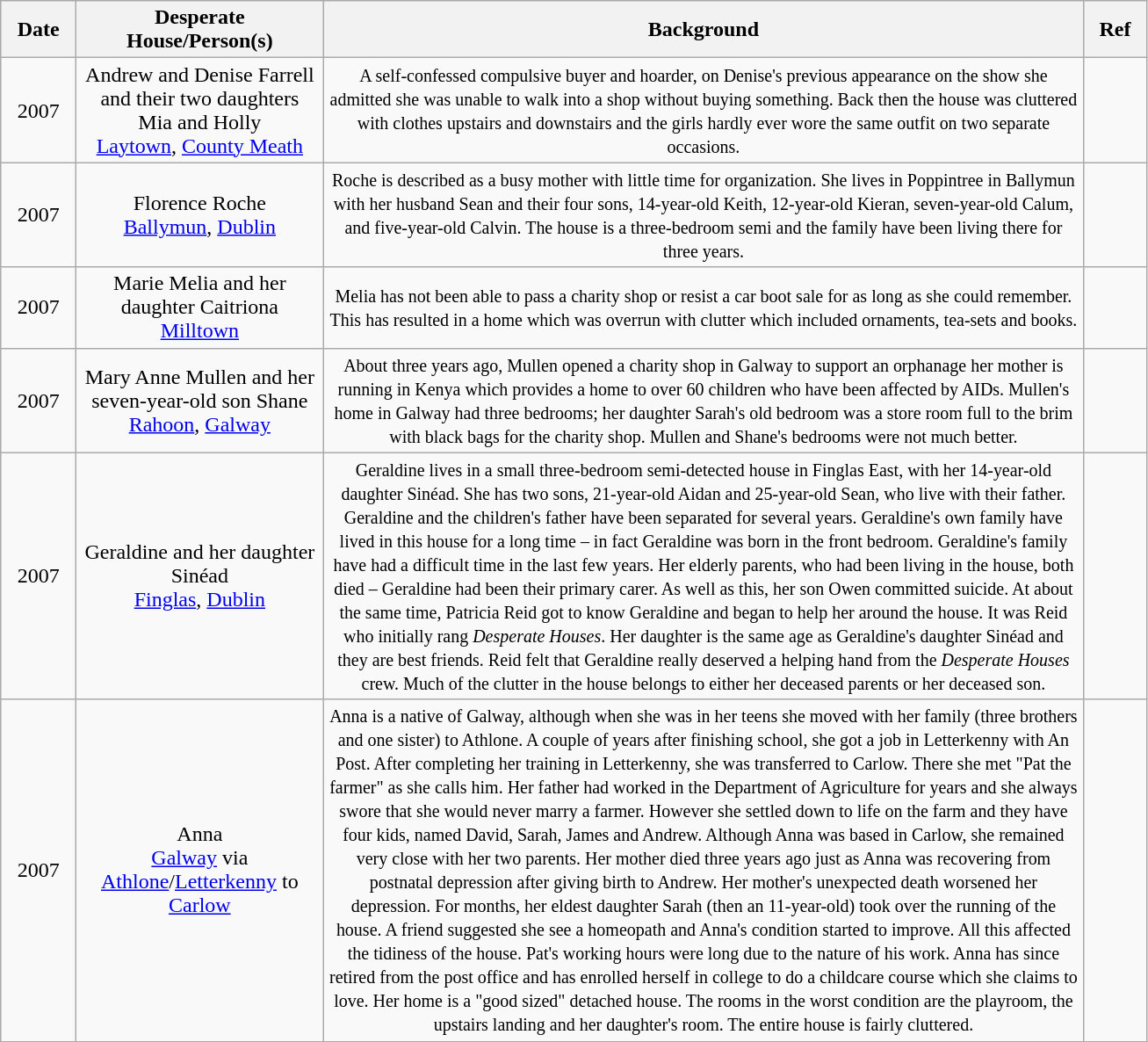<table class="wikitable">
<tr ">
<th style="width:50px;">Date</th>
<th style="width:180px;">Desperate House/Person(s)</th>
<th style="width:570px;">Background</th>
<th style="width:40px;">Ref</th>
</tr>
<tr style="text-align:center;">
<td>2007</td>
<td>Andrew and Denise Farrell and their two daughters Mia and Holly <br> <a href='#'>Laytown</a>, <a href='#'>County Meath</a></td>
<td><small>A self-confessed compulsive buyer and hoarder, on Denise's previous appearance on the show she admitted she was unable to walk into a shop without buying something. Back then the house was cluttered with clothes upstairs and downstairs and the girls hardly ever wore the same outfit on two separate occasions.</small></td>
<td></td>
</tr>
<tr>
<td style="text-align:center;">2007</td>
<td style="text-align:center;">Florence Roche <br> <a href='#'>Ballymun</a>, <a href='#'>Dublin</a></td>
<td style="text-align:center;"><small>Roche is described as a busy mother with little time for organization. She lives in Poppintree in Ballymun with her husband Sean and their four sons, 14-year-old Keith, 12-year-old Kieran, seven-year-old Calum, and five-year-old Calvin. The house is a three-bedroom semi and the family have been living there for three years.</small></td>
<td style="text-align:center;"></td>
</tr>
<tr style="text-align:center;">
<td>2007</td>
<td>Marie Melia and her daughter Caitriona <br> <a href='#'>Milltown</a></td>
<td><small>Melia has not been able to pass a charity shop or resist a car boot sale for as long as she could remember. This has resulted in a home which was overrun with clutter which included ornaments, tea-sets and books.</small></td>
<td></td>
</tr>
<tr style="text-align:center;">
<td>2007</td>
<td>Mary Anne Mullen and her seven-year-old son Shane <br> <a href='#'>Rahoon</a>, <a href='#'>Galway</a></td>
<td><small>About three years ago, Mullen opened a charity shop in Galway to support an orphanage her mother is running in Kenya which provides a home to over 60 children who have been affected by AIDs. Mullen's home in Galway had three bedrooms; her daughter Sarah's old bedroom was a store room full to the brim with black bags for the charity shop. Mullen and Shane's bedrooms were not much better.</small></td>
<td></td>
</tr>
<tr style="text-align:center;">
<td>2007</td>
<td>Geraldine and her daughter Sinéad <br> <a href='#'>Finglas</a>, <a href='#'>Dublin</a></td>
<td><small>Geraldine lives in a small three-bedroom semi-detected house in Finglas East, with her 14-year-old daughter Sinéad. She has two sons, 21-year-old Aidan and 25-year-old Sean, who live with their father. Geraldine and the children's father have been separated for several years. Geraldine's own family have lived in this house for a long time – in fact Geraldine was born in the front bedroom. Geraldine's family have had a difficult time in the last few years. Her elderly parents, who had been living in the house, both died – Geraldine had been their primary carer. As well as this, her son Owen committed suicide. At about the same time, Patricia Reid got to know Geraldine and began to help her around the house. It was Reid who initially rang <em>Desperate Houses</em>. Her daughter is the same age as Geraldine's daughter Sinéad and they are best friends. Reid felt that Geraldine really deserved a helping hand from the <em>Desperate Houses</em> crew. Much of the clutter in the house belongs to either her deceased parents or her deceased son.</small></td>
<td></td>
</tr>
<tr style="text-align:center;">
<td>2007</td>
<td>Anna <br> <a href='#'>Galway</a> via <a href='#'>Athlone</a>/<a href='#'>Letterkenny</a> to <a href='#'>Carlow</a></td>
<td><small>Anna is a native of Galway, although when she was in her teens she moved with her family (three brothers and one sister) to Athlone. A couple of years after finishing school, she got a job in Letterkenny with An Post. After completing her training in Letterkenny, she was transferred to Carlow. There she met "Pat the farmer" as she calls him. Her father had worked in the Department of Agriculture for years and she always swore that she would never marry a farmer. However she settled down to life on the farm and they have four kids, named David, Sarah, James and Andrew. Although Anna was based in Carlow, she remained very close with her two parents. Her mother died three years ago just as Anna was recovering from postnatal depression after giving birth to Andrew. Her mother's unexpected death worsened her depression. For months, her eldest daughter Sarah (then an 11-year-old) took over the running of the house. A friend suggested she see a homeopath and Anna's condition started to improve. All this affected the tidiness of the house. Pat's working hours were long due to the nature of his work. Anna has since retired from the post office and has enrolled herself in college to do a childcare course which she claims to love. Her home is a "good sized" detached house. The rooms in the worst condition are the playroom, the upstairs landing and her daughter's room. The entire house is fairly cluttered.</small></td>
<td></td>
</tr>
</table>
